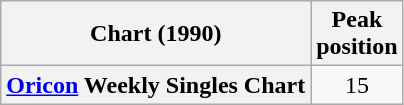<table class="wikitable plainrowheaders" style="text-align:center;">
<tr>
<th>Chart (1990)</th>
<th>Peak<br>position</th>
</tr>
<tr>
<th scope="row"><a href='#'>Oricon</a> Weekly Singles Chart</th>
<td>15</td>
</tr>
</table>
